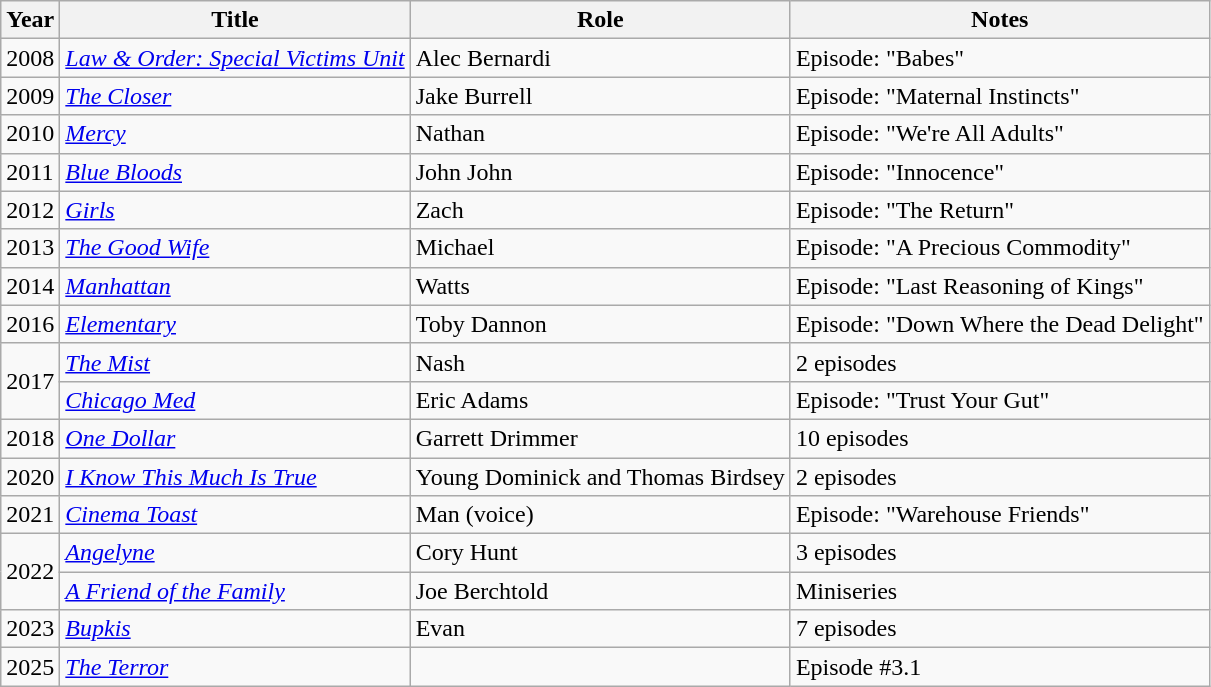<table class=" wikitable sortable">
<tr>
<th>Year</th>
<th>Title</th>
<th>Role</th>
<th class="unsortable">Notes</th>
</tr>
<tr>
<td>2008</td>
<td><em><a href='#'>Law & Order: Special Victims Unit</a></em></td>
<td>Alec Bernardi</td>
<td>Episode: "Babes"</td>
</tr>
<tr>
<td>2009</td>
<td><em><a href='#'>The Closer</a></em></td>
<td>Jake Burrell</td>
<td>Episode: "Maternal Instincts"</td>
</tr>
<tr>
<td>2010</td>
<td><em><a href='#'>Mercy</a></em></td>
<td>Nathan</td>
<td>Episode: "We're All Adults"</td>
</tr>
<tr>
<td>2011</td>
<td><em><a href='#'>Blue Bloods</a></em></td>
<td>John John</td>
<td>Episode: "Innocence"</td>
</tr>
<tr>
<td>2012</td>
<td><em><a href='#'>Girls</a> </em></td>
<td>Zach</td>
<td>Episode: "The Return"</td>
</tr>
<tr>
<td>2013</td>
<td><em><a href='#'>The Good Wife</a></em></td>
<td>Michael</td>
<td>Episode: "A Precious Commodity"</td>
</tr>
<tr>
<td>2014</td>
<td><em><a href='#'>Manhattan</a></em></td>
<td>Watts</td>
<td>Episode: "Last Reasoning of Kings"</td>
</tr>
<tr>
<td>2016</td>
<td><em><a href='#'>Elementary</a></em></td>
<td>Toby Dannon</td>
<td>Episode: "Down Where the Dead Delight"</td>
</tr>
<tr>
<td rowspan="2">2017</td>
<td><em><a href='#'>The Mist</a></em></td>
<td>Nash</td>
<td>2 episodes</td>
</tr>
<tr>
<td><em><a href='#'>Chicago Med</a></em></td>
<td>Eric Adams</td>
<td>Episode: "Trust Your Gut"</td>
</tr>
<tr>
<td>2018</td>
<td><em><a href='#'>One Dollar</a></em></td>
<td>Garrett Drimmer</td>
<td>10 episodes</td>
</tr>
<tr>
<td>2020</td>
<td><em><a href='#'>I Know This Much Is True</a> </em></td>
<td>Young Dominick and Thomas Birdsey</td>
<td>2 episodes</td>
</tr>
<tr>
<td>2021</td>
<td><em><a href='#'>Cinema Toast</a></em></td>
<td>Man (voice)</td>
<td>Episode: "Warehouse Friends"</td>
</tr>
<tr>
<td rowspan="2">2022</td>
<td><em><a href='#'>Angelyne</a></em></td>
<td>Cory Hunt</td>
<td>3 episodes</td>
</tr>
<tr>
<td><em><a href='#'>A Friend of the Family</a></em></td>
<td>Joe Berchtold</td>
<td>Miniseries</td>
</tr>
<tr>
<td>2023</td>
<td><em><a href='#'>Bupkis</a></em></td>
<td>Evan</td>
<td>7 episodes</td>
</tr>
<tr>
<td>2025</td>
<td><em><a href='#'>The Terror</a></em></td>
<td></td>
<td>Episode #3.1</td>
</tr>
</table>
